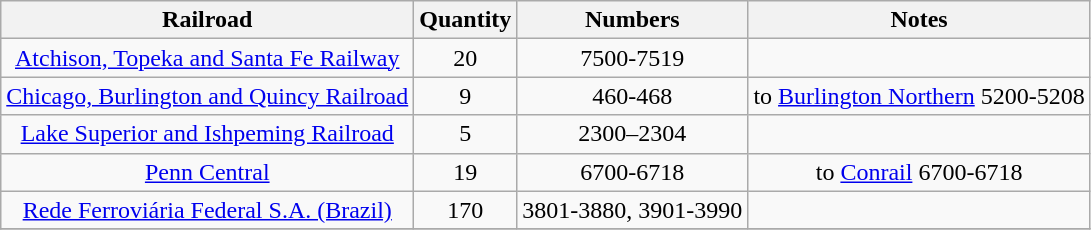<table class="wikitable">
<tr>
<th>Railroad</th>
<th>Quantity</th>
<th>Numbers</th>
<th>Notes</th>
</tr>
<tr align = "center">
<td><a href='#'>Atchison, Topeka and Santa Fe Railway</a></td>
<td>20</td>
<td>7500-7519</td>
<td></td>
</tr>
<tr align = "center">
<td><a href='#'>Chicago, Burlington and Quincy Railroad</a></td>
<td>9</td>
<td>460-468</td>
<td>to <a href='#'>Burlington Northern</a> 5200-5208</td>
</tr>
<tr align = "center">
<td><a href='#'>Lake Superior and Ishpeming Railroad</a></td>
<td>5</td>
<td>2300–2304</td>
<td></td>
</tr>
<tr align = "center">
<td><a href='#'>Penn Central</a></td>
<td>19</td>
<td>6700-6718</td>
<td>to <a href='#'>Conrail</a> 6700-6718</td>
</tr>
<tr align = "center">
<td><a href='#'>Rede Ferroviária Federal S.A. (Brazil)</a></td>
<td>170</td>
<td>3801-3880, 3901-3990</td>
<td></td>
</tr>
<tr>
</tr>
</table>
